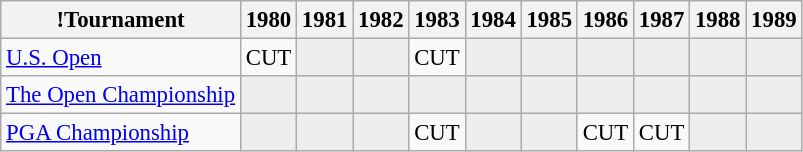<table class="wikitable" style="font-size:95%;text-align:center;">
<tr>
<th>!Tournament</th>
<th>1980</th>
<th>1981</th>
<th>1982</th>
<th>1983</th>
<th>1984</th>
<th>1985</th>
<th>1986</th>
<th>1987</th>
<th>1988</th>
<th>1989</th>
</tr>
<tr>
<td align=left><a href='#'>U.S. Open</a></td>
<td>CUT</td>
<td style="background:#eeeeee;"></td>
<td style="background:#eeeeee;"></td>
<td>CUT</td>
<td style="background:#eeeeee;"></td>
<td style="background:#eeeeee;"></td>
<td style="background:#eeeeee;"></td>
<td style="background:#eeeeee;"></td>
<td style="background:#eeeeee;"></td>
<td style="background:#eeeeee;"></td>
</tr>
<tr>
<td align=left><a href='#'>The Open Championship</a></td>
<td style="background:#eeeeee;"></td>
<td style="background:#eeeeee;"></td>
<td style="background:#eeeeee;"></td>
<td style="background:#eeeeee;"></td>
<td style="background:#eeeeee;"></td>
<td style="background:#eeeeee;"></td>
<td style="background:#eeeeee;"></td>
<td style="background:#eeeeee;"></td>
<td style="background:#eeeeee;"></td>
<td style="background:#eeeeee;"></td>
</tr>
<tr>
<td align=left><a href='#'>PGA Championship</a></td>
<td style="background:#eeeeee;"></td>
<td style="background:#eeeeee;"></td>
<td style="background:#eeeeee;"></td>
<td>CUT</td>
<td style="background:#eeeeee;"></td>
<td style="background:#eeeeee;"></td>
<td>CUT</td>
<td>CUT</td>
<td style="background:#eeeeee;"></td>
<td style="background:#eeeeee;"></td>
</tr>
</table>
